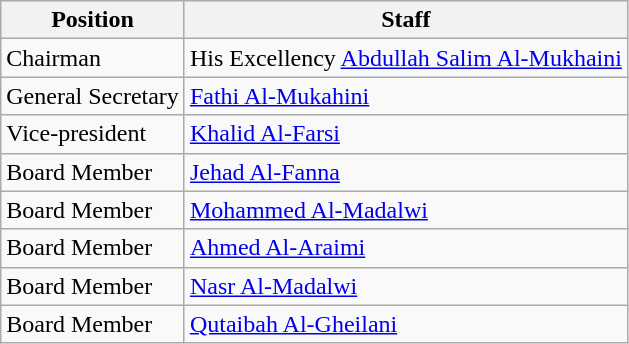<table class=wikitable>
<tr>
<th>Position</th>
<th>Staff</th>
</tr>
<tr>
<td>Chairman</td>
<td>His Excellency <a href='#'>Abdullah Salim Al-Mukhaini</a></td>
</tr>
<tr>
<td>General Secretary</td>
<td><a href='#'>Fathi Al-Mukahini</a></td>
</tr>
<tr>
<td>Vice-president</td>
<td><a href='#'>Khalid Al-Farsi</a></td>
</tr>
<tr>
<td>Board Member</td>
<td><a href='#'>Jehad Al-Fanna</a></td>
</tr>
<tr>
<td>Board Member</td>
<td><a href='#'>Mohammed Al-Madalwi</a></td>
</tr>
<tr>
<td>Board Member</td>
<td><a href='#'>Ahmed Al-Araimi</a></td>
</tr>
<tr>
<td>Board Member</td>
<td><a href='#'>Nasr Al-Madalwi</a></td>
</tr>
<tr>
<td>Board Member</td>
<td><a href='#'>Qutaibah Al-Gheilani</a></td>
</tr>
</table>
